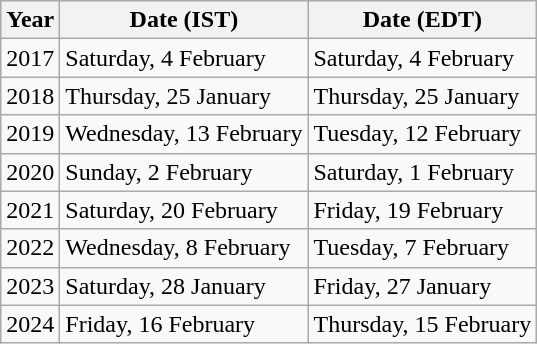<table class="wikitable">
<tr>
<th>Year</th>
<th>Date (IST)</th>
<th>Date (EDT)</th>
</tr>
<tr>
<td>2017</td>
<td>Saturday, 4 February</td>
<td>Saturday, 4 February</td>
</tr>
<tr>
<td>2018</td>
<td>Thursday, 25 January</td>
<td>Thursday, 25 January</td>
</tr>
<tr>
<td>2019</td>
<td>Wednesday, 13 February</td>
<td>Tuesday, 12 February</td>
</tr>
<tr>
<td>2020</td>
<td>Sunday, 2 February</td>
<td>Saturday, 1 February</td>
</tr>
<tr>
<td>2021</td>
<td>Saturday, 20 February</td>
<td>Friday, 19 February</td>
</tr>
<tr>
<td>2022</td>
<td>Wednesday, 8 February</td>
<td>Tuesday, 7 February</td>
</tr>
<tr>
<td>2023</td>
<td>Saturday, 28 January</td>
<td>Friday, 27 January</td>
</tr>
<tr>
<td>2024</td>
<td>Friday, 16 February</td>
<td>Thursday, 15 February</td>
</tr>
</table>
